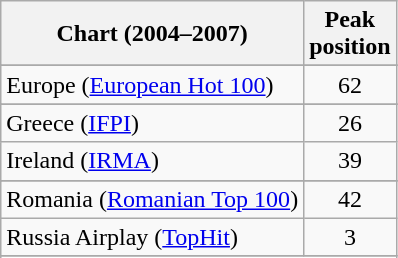<table class="wikitable sortable">
<tr>
<th>Chart (2004–2007)</th>
<th>Peak<br>position</th>
</tr>
<tr>
</tr>
<tr>
</tr>
<tr>
</tr>
<tr>
<td>Europe (<a href='#'>European Hot 100</a>)</td>
<td align="center">62</td>
</tr>
<tr>
</tr>
<tr>
<td>Greece (<a href='#'>IFPI</a>)</td>
<td align="center">26</td>
</tr>
<tr>
<td>Ireland (<a href='#'>IRMA</a>)</td>
<td align="center">39</td>
</tr>
<tr>
</tr>
<tr>
<td align="left">Romania (<a href='#'>Romanian Top 100</a>)</td>
<td align="center">42</td>
</tr>
<tr>
<td>Russia Airplay (<a href='#'>TopHit</a>)</td>
<td align="center">3</td>
</tr>
<tr>
</tr>
<tr>
</tr>
<tr>
</tr>
<tr>
</tr>
<tr>
</tr>
<tr>
</tr>
<tr>
</tr>
</table>
